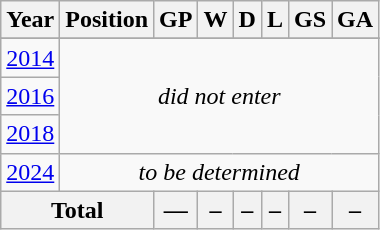<table class="wikitable" style="text-align: center;">
<tr>
<th>Year</th>
<th>Position</th>
<th>GP</th>
<th>W</th>
<th>D</th>
<th>L</th>
<th>GS</th>
<th>GA</th>
</tr>
<tr>
</tr>
<tr>
<td> <a href='#'>2014</a></td>
<td colspan=7 rowspan=3><em>did not enter</em></td>
</tr>
<tr>
<td> <a href='#'>2016</a></td>
</tr>
<tr>
<td> <a href='#'>2018</a></td>
</tr>
<tr>
<td> <a href='#'>2024</a></td>
<td colspan =7><em>to be determined</em></td>
</tr>
<tr>
<th colspan=2><strong>Total</strong></th>
<th><strong>—</strong></th>
<th><strong>–</strong></th>
<th><strong>–</strong></th>
<th><strong>–</strong></th>
<th><strong>–</strong></th>
<th><strong>–</strong></th>
</tr>
</table>
